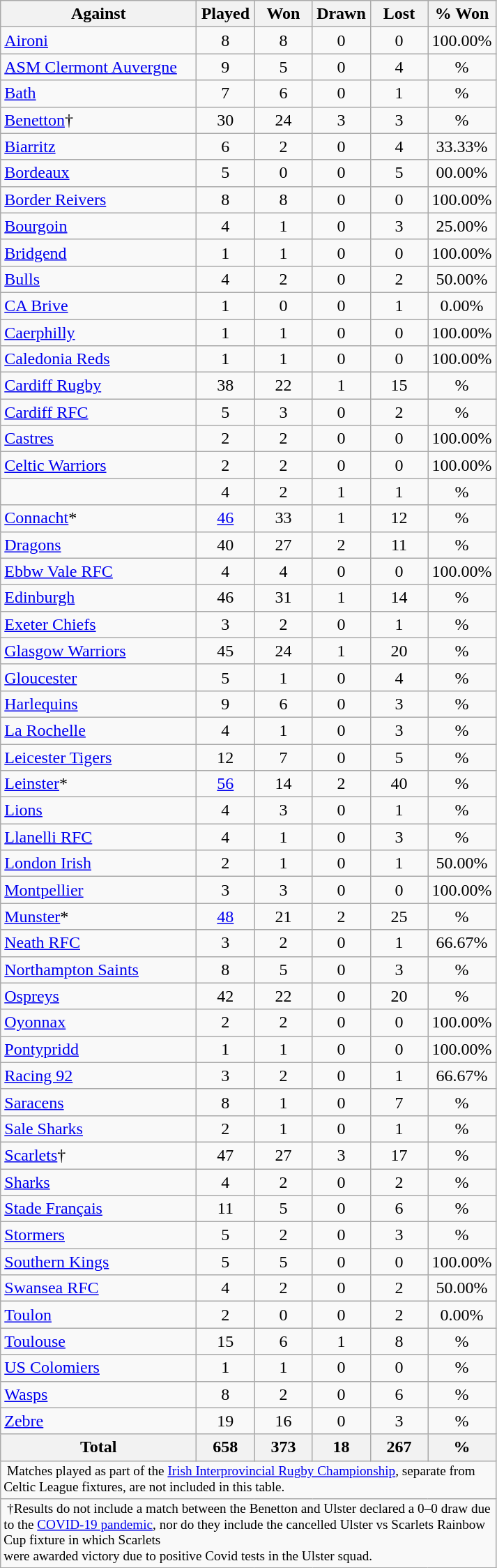<table class = "wikitable sortable" style="text-align:center">
<tr>
<th width=180xp>Against</th>
<th width=48xp>Played</th>
<th width=48xp>Won</th>
<th width=48xp>Drawn</th>
<th width=48xp>Lost</th>
<th width=48xp>% Won</th>
</tr>
<tr>
<td style="text-align:left;"> <a href='#'>Aironi</a></td>
<td>8</td>
<td>8</td>
<td>0</td>
<td>0</td>
<td>100.00%</td>
</tr>
<tr>
<td style="text-align:left;"> <a href='#'>ASM Clermont Auvergne</a></td>
<td>9</td>
<td>5</td>
<td>0</td>
<td>4</td>
<td>%</td>
</tr>
<tr>
<td style="text-align:left;"> <a href='#'>Bath</a></td>
<td>7</td>
<td>6</td>
<td>0</td>
<td>1</td>
<td>%</td>
</tr>
<tr>
<td style="text-align:left;"> <a href='#'>Benetton</a>†</td>
<td>30</td>
<td>24</td>
<td>3</td>
<td>3</td>
<td>%</td>
</tr>
<tr>
<td style="text-align:left;"> <a href='#'>Biarritz</a></td>
<td>6</td>
<td>2</td>
<td>0</td>
<td>4</td>
<td>33.33%</td>
</tr>
<tr>
<td style="text-align:left;"> <a href='#'>Bordeaux</a></td>
<td>5</td>
<td>0</td>
<td>0</td>
<td>5</td>
<td>00.00%</td>
</tr>
<tr>
<td style="text-align:left;"> <a href='#'>Border Reivers</a></td>
<td>8</td>
<td>8</td>
<td>0</td>
<td>0</td>
<td>100.00%</td>
</tr>
<tr>
<td style="text-align:left;"> <a href='#'>Bourgoin</a></td>
<td>4</td>
<td>1</td>
<td>0</td>
<td>3</td>
<td>25.00%</td>
</tr>
<tr>
<td style="text-align:left;"> <a href='#'>Bridgend</a></td>
<td>1</td>
<td>1</td>
<td>0</td>
<td>0</td>
<td>100.00%</td>
</tr>
<tr>
<td style="text-align:left;"> <a href='#'>Bulls</a></td>
<td>4</td>
<td>2</td>
<td>0</td>
<td>2</td>
<td>50.00%</td>
</tr>
<tr>
<td style="text-align:left;"> <a href='#'>CA Brive</a></td>
<td>1</td>
<td>0</td>
<td>0</td>
<td>1</td>
<td>0.00%</td>
</tr>
<tr>
<td style="text-align:left;"> <a href='#'>Caerphilly</a></td>
<td>1</td>
<td>1</td>
<td>0</td>
<td>0</td>
<td>100.00%</td>
</tr>
<tr>
<td style="text-align:left;"> <a href='#'>Caledonia Reds</a></td>
<td>1</td>
<td>1</td>
<td>0</td>
<td>0</td>
<td>100.00%</td>
</tr>
<tr>
<td style="text-align:left;"> <a href='#'>Cardiff Rugby</a></td>
<td>38</td>
<td>22</td>
<td>1</td>
<td>15</td>
<td>%</td>
</tr>
<tr>
<td style="text-align:left;"> <a href='#'>Cardiff RFC</a></td>
<td>5</td>
<td>3</td>
<td>0</td>
<td>2</td>
<td>%</td>
</tr>
<tr>
<td style="text-align:left;"> <a href='#'>Castres</a></td>
<td>2</td>
<td>2</td>
<td>0</td>
<td>0</td>
<td>100.00%</td>
</tr>
<tr>
<td style="text-align:left;"> <a href='#'>Celtic Warriors</a></td>
<td>2</td>
<td>2</td>
<td>0</td>
<td>0</td>
<td>100.00%</td>
</tr>
<tr>
<td style="text-align:left;"></td>
<td>4</td>
<td>2</td>
<td>1</td>
<td>1</td>
<td>%</td>
</tr>
<tr>
<td style="text-align:left;"> <a href='#'>Connacht</a>*</td>
<td><a href='#'>46</a></td>
<td>33</td>
<td>1</td>
<td>12</td>
<td>%</td>
</tr>
<tr>
<td style="text-align:left;"> <a href='#'>Dragons</a></td>
<td>40</td>
<td>27</td>
<td>2</td>
<td>11</td>
<td>%</td>
</tr>
<tr>
<td style="text-align:left;"> <a href='#'>Ebbw Vale RFC</a></td>
<td>4</td>
<td>4</td>
<td>0</td>
<td>0</td>
<td>100.00%</td>
</tr>
<tr>
<td style="text-align:left;"> <a href='#'>Edinburgh</a></td>
<td>46</td>
<td>31</td>
<td>1</td>
<td>14</td>
<td>%</td>
</tr>
<tr>
<td style="text-align:left;"> <a href='#'>Exeter Chiefs</a></td>
<td>3</td>
<td>2</td>
<td>0</td>
<td>1</td>
<td>%</td>
</tr>
<tr>
<td style="text-align:left;"> <a href='#'>Glasgow Warriors</a></td>
<td>45</td>
<td>24</td>
<td>1</td>
<td>20</td>
<td>%</td>
</tr>
<tr>
<td style="text-align:left;"> <a href='#'>Gloucester</a></td>
<td>5</td>
<td>1</td>
<td>0</td>
<td>4</td>
<td>%</td>
</tr>
<tr>
<td style="text-align:left;"> <a href='#'>Harlequins</a></td>
<td>9</td>
<td>6</td>
<td>0</td>
<td>3</td>
<td>%</td>
</tr>
<tr>
<td style="text-align:left;"> <a href='#'>La Rochelle</a></td>
<td>4</td>
<td>1</td>
<td>0</td>
<td>3</td>
<td>%</td>
</tr>
<tr>
<td style="text-align:left;"> <a href='#'>Leicester Tigers</a></td>
<td>12</td>
<td>7</td>
<td>0</td>
<td>5</td>
<td>%</td>
</tr>
<tr>
<td style="text-align:left;"> <a href='#'>Leinster</a>*</td>
<td><a href='#'>56</a></td>
<td>14</td>
<td>2</td>
<td>40</td>
<td>%</td>
</tr>
<tr>
<td style="text-align:left;"> <a href='#'>Lions</a></td>
<td>4</td>
<td>3</td>
<td>0</td>
<td>1</td>
<td>%</td>
</tr>
<tr>
<td style="text-align:left;"> <a href='#'>Llanelli RFC</a></td>
<td>4</td>
<td>1</td>
<td>0</td>
<td>3</td>
<td>%</td>
</tr>
<tr>
<td style="text-align:left;"> <a href='#'>London Irish</a></td>
<td>2</td>
<td>1</td>
<td>0</td>
<td>1</td>
<td>50.00%</td>
</tr>
<tr>
<td style="text-align:left;"> <a href='#'>Montpellier</a></td>
<td>3</td>
<td>3</td>
<td>0</td>
<td>0</td>
<td>100.00%</td>
</tr>
<tr>
<td style="text-align:left;"> <a href='#'>Munster</a>*</td>
<td><a href='#'>48</a></td>
<td>21</td>
<td>2</td>
<td>25</td>
<td>%</td>
</tr>
<tr>
<td style="text-align:left;"> <a href='#'>Neath RFC</a></td>
<td>3</td>
<td>2</td>
<td>0</td>
<td>1</td>
<td>66.67%</td>
</tr>
<tr>
<td style="text-align:left;"> <a href='#'>Northampton Saints</a></td>
<td>8</td>
<td>5</td>
<td>0</td>
<td>3</td>
<td>%</td>
</tr>
<tr>
<td style="text-align:left;"> <a href='#'>Ospreys</a></td>
<td>42</td>
<td>22</td>
<td>0</td>
<td>20</td>
<td>%</td>
</tr>
<tr>
<td style="text-align:left;"> <a href='#'>Oyonnax</a></td>
<td>2</td>
<td>2</td>
<td>0</td>
<td>0</td>
<td>100.00%</td>
</tr>
<tr>
<td style="text-align:left;"> <a href='#'>Pontypridd</a></td>
<td>1</td>
<td>1</td>
<td>0</td>
<td>0</td>
<td>100.00%</td>
</tr>
<tr>
<td style="text-align:left;"> <a href='#'>Racing 92</a></td>
<td>3</td>
<td>2</td>
<td>0</td>
<td>1</td>
<td>66.67%</td>
</tr>
<tr>
<td style="text-align:left;"> <a href='#'>Saracens</a></td>
<td>8</td>
<td>1</td>
<td>0</td>
<td>7</td>
<td>%</td>
</tr>
<tr>
<td style="text-align:left;"> <a href='#'>Sale Sharks</a></td>
<td>2</td>
<td>1</td>
<td>0</td>
<td>1</td>
<td>%</td>
</tr>
<tr>
<td style="text-align:left;"> <a href='#'>Scarlets</a>†</td>
<td>47</td>
<td>27</td>
<td>3</td>
<td>17</td>
<td>%</td>
</tr>
<tr>
<td style="text-align:left;"> <a href='#'>Sharks</a></td>
<td>4</td>
<td>2</td>
<td>0</td>
<td>2</td>
<td>%</td>
</tr>
<tr>
<td style="text-align:left;"> <a href='#'>Stade Français</a></td>
<td>11</td>
<td>5</td>
<td>0</td>
<td>6</td>
<td>%</td>
</tr>
<tr>
<td style="text-align:left;"> <a href='#'>Stormers</a></td>
<td>5</td>
<td>2</td>
<td>0</td>
<td>3</td>
<td>%</td>
</tr>
<tr>
<td style="text-align:left;"> <a href='#'>Southern Kings</a></td>
<td>5</td>
<td>5</td>
<td>0</td>
<td>0</td>
<td>100.00%</td>
</tr>
<tr>
<td style="text-align:left;"> <a href='#'>Swansea RFC</a></td>
<td>4</td>
<td>2</td>
<td>0</td>
<td>2</td>
<td>50.00%</td>
</tr>
<tr>
<td style="text-align:left;"> <a href='#'>Toulon</a></td>
<td>2</td>
<td>0</td>
<td>0</td>
<td>2</td>
<td>0.00%</td>
</tr>
<tr>
<td style="text-align:left;"> <a href='#'>Toulouse</a></td>
<td>15</td>
<td>6</td>
<td>1</td>
<td>8</td>
<td>%</td>
</tr>
<tr>
<td style="text-align:left;"> <a href='#'>US Colomiers</a></td>
<td>1</td>
<td>1</td>
<td>0</td>
<td>0</td>
<td>%</td>
</tr>
<tr>
<td style="text-align:left;"> <a href='#'>Wasps</a></td>
<td>8</td>
<td>2</td>
<td>0</td>
<td>6</td>
<td>%</td>
</tr>
<tr>
<td style="text-align:left;"> <a href='#'>Zebre</a></td>
<td>19</td>
<td>16</td>
<td>0</td>
<td>3</td>
<td>%</td>
</tr>
<tr class="sortbottom">
<th>Total</th>
<th>658</th>
<th>373</th>
<th>18</th>
<th>267</th>
<th>%</th>
</tr>
<tr>
<td colspan="6" style="text-align: left;font-size:80%"> Matches played as part of the <a href='#'>Irish Interprovincial Rugby Championship</a>, separate from Celtic League fixtures, are not included in this table.</td>
</tr>
<tr>
<td colspan="6" style="text-align: left;font-size:80%"> †Results do not include a match between the Benetton and Ulster declared a 0–0 draw due to the <a href='#'>COVID-19 pandemic</a>, nor do they include the cancelled Ulster vs Scarlets Rainbow Cup fixture in which Scarlets <br>were awarded victory due to positive Covid tests in the Ulster squad.</td>
</tr>
</table>
